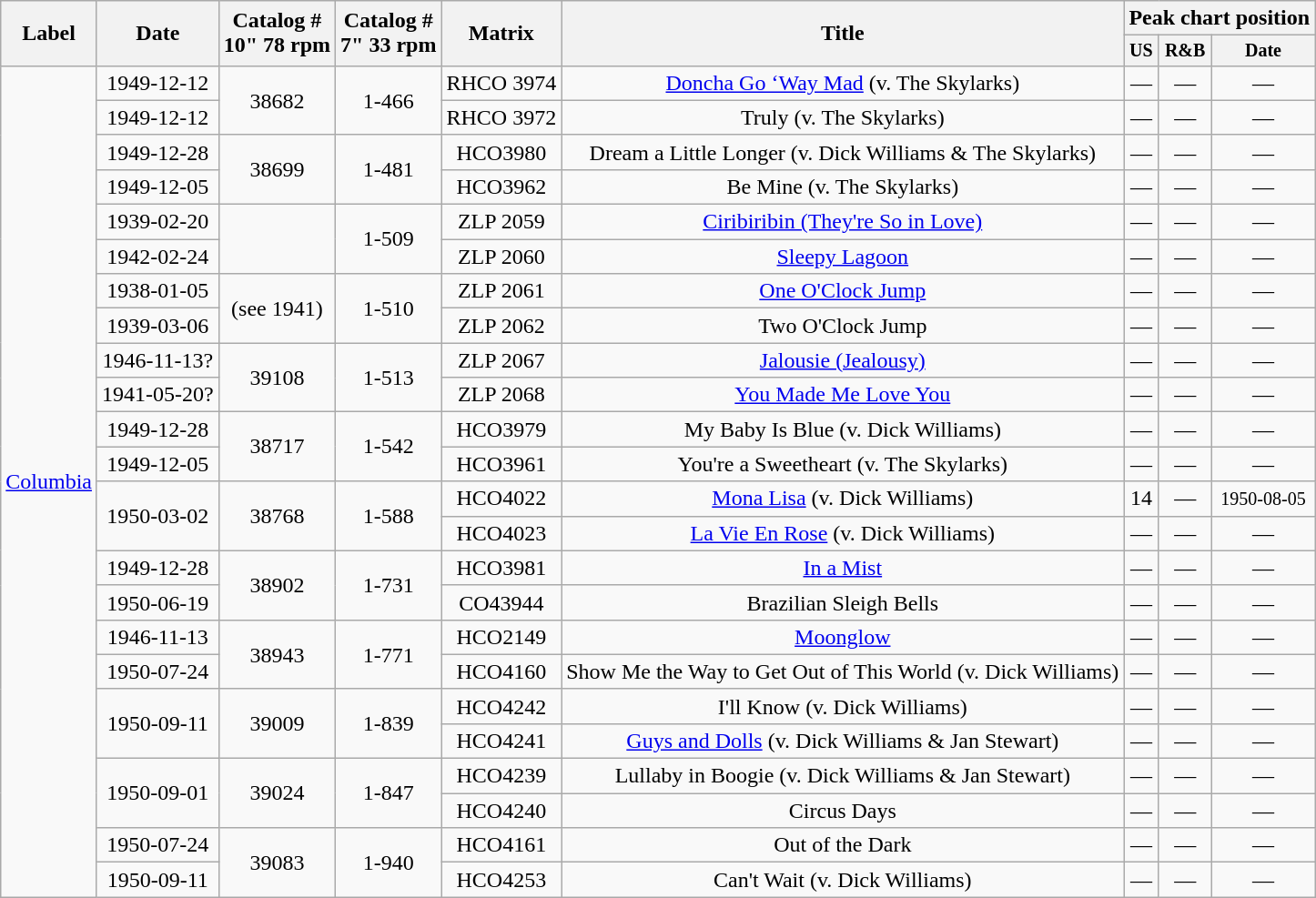<table class="wikitable sortable" style="text-align:center;">
<tr>
<th rowspan="2">Label</th>
<th rowspan="2">Date</th>
<th rowspan="2">Catalog #<br>10" 78 rpm</th>
<th rowspan="2">Catalog #<br>7" 33 rpm</th>
<th rowspan="2">Matrix</th>
<th rowspan="2">Title</th>
<th colspan="4">Peak chart position</th>
</tr>
<tr style="font-size:smaller;">
<th>US</th>
<th>R&B</th>
<th>Date</th>
</tr>
<tr>
<td rowspan="24"><a href='#'>Columbia</a></td>
<td>1949-12-12</td>
<td rowspan="2">38682</td>
<td rowspan="2">1-466</td>
<td>RHCO 3974</td>
<td><a href='#'>Doncha Go ‘Way Mad</a> (v. The Skylarks)</td>
<td>—</td>
<td>—</td>
<td>—</td>
</tr>
<tr>
<td>1949-12-12</td>
<td>RHCO 3972</td>
<td>Truly (v. The Skylarks)</td>
<td>—</td>
<td>—</td>
<td>—</td>
</tr>
<tr>
<td>1949-12-28</td>
<td rowspan="2">38699</td>
<td rowspan="2">1-481</td>
<td>HCO3980</td>
<td>Dream a Little Longer (v. Dick Williams & The Skylarks)</td>
<td>—</td>
<td>—</td>
<td>—</td>
</tr>
<tr>
<td>1949-12-05</td>
<td>HCO3962</td>
<td>Be Mine (v. The Skylarks)</td>
<td>—</td>
<td>—</td>
<td>—</td>
</tr>
<tr>
<td>1939-02-20</td>
<td rowspan="2"></td>
<td rowspan="2">1-509</td>
<td>ZLP 2059</td>
<td><a href='#'>Ciribiribin (They're So in Love)</a></td>
<td>—</td>
<td>—</td>
<td>—</td>
</tr>
<tr>
<td>1942-02-24</td>
<td>ZLP 2060</td>
<td><a href='#'>Sleepy Lagoon</a></td>
<td>—</td>
<td>—</td>
<td>—</td>
</tr>
<tr>
<td>1938-01-05</td>
<td rowspan="2">(see 1941)</td>
<td rowspan="2">1-510</td>
<td>ZLP 2061</td>
<td><a href='#'>One O'Clock Jump</a></td>
<td>—</td>
<td>—</td>
<td>—</td>
</tr>
<tr>
<td>1939-03-06</td>
<td>ZLP 2062</td>
<td>Two O'Clock Jump</td>
<td>—</td>
<td>—</td>
<td>—</td>
</tr>
<tr>
<td>1946-11-13?</td>
<td rowspan="2">39108</td>
<td rowspan="2">1-513</td>
<td>ZLP 2067</td>
<td><a href='#'>Jalousie (Jealousy)</a></td>
<td>—</td>
<td>—</td>
<td>—</td>
</tr>
<tr>
<td>1941-05-20?</td>
<td>ZLP 2068</td>
<td><a href='#'>You Made Me Love You</a></td>
<td>—</td>
<td>—</td>
<td>—</td>
</tr>
<tr>
<td>1949-12-28</td>
<td rowspan="2">38717</td>
<td rowspan="2">1-542</td>
<td>HCO3979</td>
<td>My Baby Is Blue (v. Dick Williams)</td>
<td>—</td>
<td>—</td>
<td>—</td>
</tr>
<tr>
<td>1949-12-05</td>
<td>HCO3961</td>
<td>You're a Sweetheart (v. The Skylarks)</td>
<td>—</td>
<td>—</td>
<td>—</td>
</tr>
<tr>
<td rowspan="2">1950-03-02</td>
<td rowspan="2">38768</td>
<td rowspan="2">1-588</td>
<td>HCO4022</td>
<td><a href='#'>Mona Lisa</a> (v. Dick Williams)</td>
<td>14</td>
<td>—</td>
<td><small>1950-08-05</small></td>
</tr>
<tr>
<td>HCO4023</td>
<td><a href='#'>La Vie En Rose</a> (v. Dick Williams)</td>
<td>—</td>
<td>—</td>
<td>—</td>
</tr>
<tr>
<td>1949-12-28</td>
<td rowspan="2">38902</td>
<td rowspan="2">1-731</td>
<td>HCO3981</td>
<td><a href='#'>In a Mist</a></td>
<td>—</td>
<td>—</td>
<td>—</td>
</tr>
<tr>
<td>1950-06-19</td>
<td>CO43944</td>
<td>Brazilian Sleigh Bells</td>
<td>—</td>
<td>—</td>
<td>—</td>
</tr>
<tr>
<td>1946-11-13</td>
<td rowspan="2">38943</td>
<td rowspan="2">1-771</td>
<td>HCO2149</td>
<td><a href='#'>Moonglow</a></td>
<td>—</td>
<td>—</td>
<td>—</td>
</tr>
<tr>
<td>1950-07-24</td>
<td>HCO4160</td>
<td>Show Me the Way to Get Out of This World (v. Dick Williams)</td>
<td>—</td>
<td>—</td>
<td>—</td>
</tr>
<tr>
<td rowspan="2">1950-09-11</td>
<td rowspan="2">39009</td>
<td rowspan="2">1-839</td>
<td>HCO4242</td>
<td>I'll Know (v. Dick Williams)</td>
<td>—</td>
<td>—</td>
<td>—</td>
</tr>
<tr>
<td>HCO4241</td>
<td><a href='#'>Guys and Dolls</a> (v. Dick Williams & Jan Stewart)</td>
<td>—</td>
<td>—</td>
<td>—</td>
</tr>
<tr>
<td rowspan="2">1950-09-01</td>
<td rowspan="2">39024</td>
<td rowspan="2">1-847</td>
<td>HCO4239</td>
<td>Lullaby in Boogie (v. Dick Williams & Jan Stewart)</td>
<td>—</td>
<td>—</td>
<td>—</td>
</tr>
<tr>
<td>HCO4240</td>
<td>Circus Days</td>
<td>—</td>
<td>—</td>
<td>—</td>
</tr>
<tr>
<td>1950-07-24</td>
<td rowspan="2">39083</td>
<td rowspan="2">1-940</td>
<td>HCO4161</td>
<td>Out of the Dark</td>
<td>—</td>
<td>—</td>
<td>—</td>
</tr>
<tr>
<td>1950-09-11</td>
<td>HCO4253</td>
<td>Can't Wait (v. Dick Williams)</td>
<td>—</td>
<td>—</td>
<td>—</td>
</tr>
</table>
